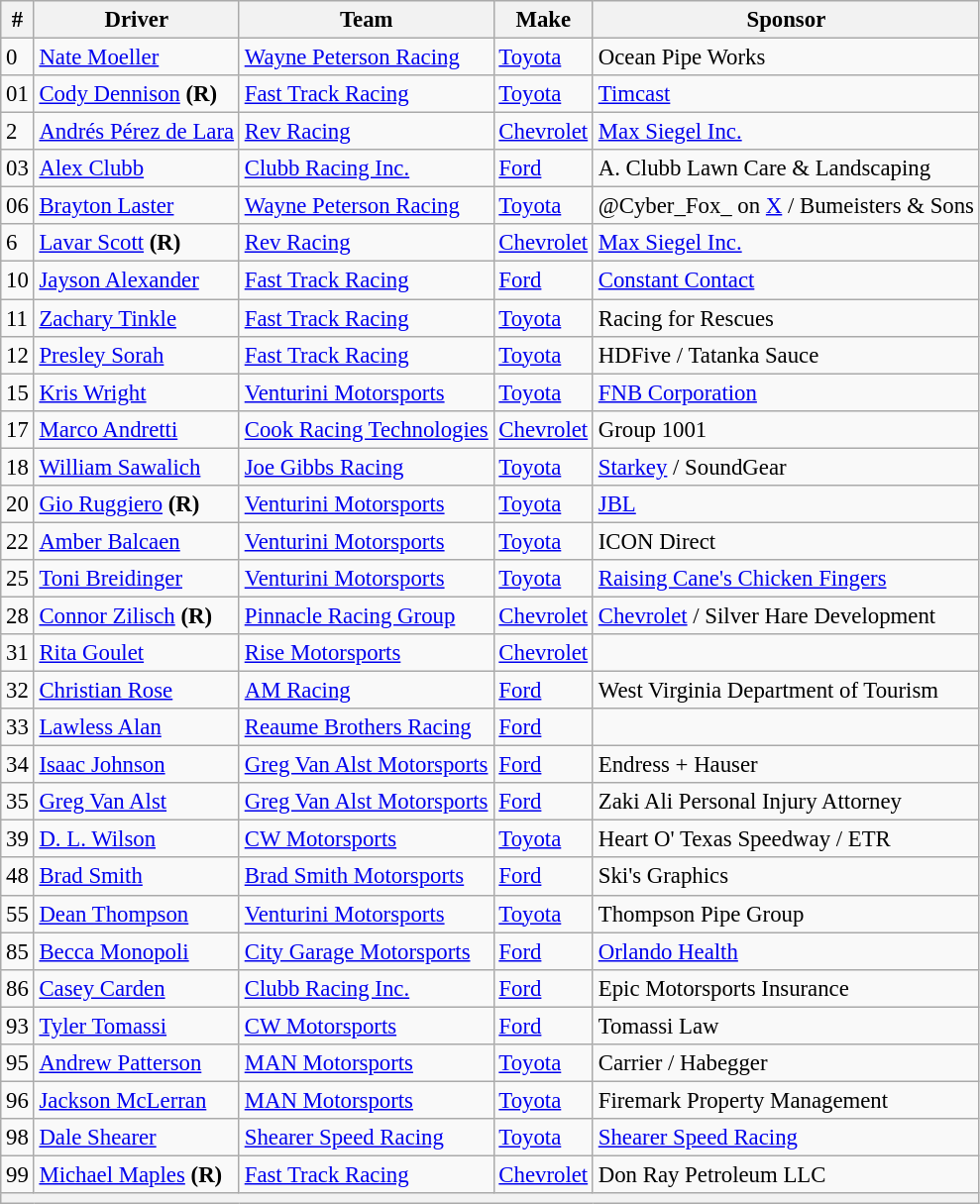<table class="wikitable" style="font-size: 95%;">
<tr>
<th>#</th>
<th>Driver</th>
<th>Team</th>
<th>Make</th>
<th>Sponsor</th>
</tr>
<tr>
<td>0</td>
<td><a href='#'>Nate Moeller</a></td>
<td><a href='#'>Wayne Peterson Racing</a></td>
<td><a href='#'>Toyota</a></td>
<td>Ocean Pipe Works</td>
</tr>
<tr>
<td>01</td>
<td><a href='#'>Cody Dennison</a> <strong>(R)</strong></td>
<td><a href='#'>Fast Track Racing</a></td>
<td><a href='#'>Toyota</a></td>
<td><a href='#'>Timcast</a></td>
</tr>
<tr>
<td>2</td>
<td nowrap><a href='#'>Andrés Pérez de Lara</a></td>
<td><a href='#'>Rev Racing</a></td>
<td><a href='#'>Chevrolet</a></td>
<td><a href='#'>Max Siegel Inc.</a></td>
</tr>
<tr>
<td>03</td>
<td><a href='#'>Alex Clubb</a></td>
<td><a href='#'>Clubb Racing Inc.</a></td>
<td><a href='#'>Ford</a></td>
<td>A. Clubb Lawn Care & Landscaping</td>
</tr>
<tr>
<td>06</td>
<td><a href='#'>Brayton Laster</a></td>
<td><a href='#'>Wayne Peterson Racing</a></td>
<td><a href='#'>Toyota</a></td>
<td>@Cyber_Fox_ on <a href='#'>X</a> / Bumeisters & Sons</td>
</tr>
<tr>
<td>6</td>
<td><a href='#'>Lavar Scott</a> <strong>(R)</strong></td>
<td><a href='#'>Rev Racing</a></td>
<td><a href='#'>Chevrolet</a></td>
<td><a href='#'>Max Siegel Inc.</a></td>
</tr>
<tr>
<td>10</td>
<td><a href='#'>Jayson Alexander</a></td>
<td><a href='#'>Fast Track Racing</a></td>
<td><a href='#'>Ford</a></td>
<td><a href='#'>Constant Contact</a></td>
</tr>
<tr>
<td>11</td>
<td><a href='#'>Zachary Tinkle</a></td>
<td><a href='#'>Fast Track Racing</a></td>
<td><a href='#'>Toyota</a></td>
<td>Racing for Rescues</td>
</tr>
<tr>
<td>12</td>
<td><a href='#'>Presley Sorah</a></td>
<td><a href='#'>Fast Track Racing</a></td>
<td><a href='#'>Toyota</a></td>
<td>HDFive / Tatanka Sauce</td>
</tr>
<tr>
<td>15</td>
<td><a href='#'>Kris Wright</a></td>
<td><a href='#'>Venturini Motorsports</a></td>
<td><a href='#'>Toyota</a></td>
<td><a href='#'>FNB Corporation</a></td>
</tr>
<tr>
<td>17</td>
<td><a href='#'>Marco Andretti</a></td>
<td><a href='#'>Cook Racing Technologies</a></td>
<td><a href='#'>Chevrolet</a></td>
<td>Group 1001</td>
</tr>
<tr>
<td>18</td>
<td><a href='#'>William Sawalich</a></td>
<td><a href='#'>Joe Gibbs Racing</a></td>
<td><a href='#'>Toyota</a></td>
<td><a href='#'>Starkey</a> / SoundGear</td>
</tr>
<tr>
<td>20</td>
<td><a href='#'>Gio Ruggiero</a> <strong>(R)</strong></td>
<td><a href='#'>Venturini Motorsports</a></td>
<td><a href='#'>Toyota</a></td>
<td><a href='#'>JBL</a></td>
</tr>
<tr>
<td>22</td>
<td><a href='#'>Amber Balcaen</a></td>
<td><a href='#'>Venturini Motorsports</a></td>
<td><a href='#'>Toyota</a></td>
<td>ICON Direct</td>
</tr>
<tr>
<td>25</td>
<td><a href='#'>Toni Breidinger</a></td>
<td><a href='#'>Venturini Motorsports</a></td>
<td><a href='#'>Toyota</a></td>
<td><a href='#'>Raising Cane's Chicken Fingers</a></td>
</tr>
<tr>
<td>28</td>
<td><a href='#'>Connor Zilisch</a> <strong>(R)</strong></td>
<td><a href='#'>Pinnacle Racing Group</a></td>
<td><a href='#'>Chevrolet</a></td>
<td><a href='#'>Chevrolet</a> / Silver Hare Development</td>
</tr>
<tr>
<td>31</td>
<td><a href='#'>Rita Goulet</a></td>
<td><a href='#'>Rise Motorsports</a></td>
<td><a href='#'>Chevrolet</a></td>
<td></td>
</tr>
<tr>
<td>32</td>
<td><a href='#'>Christian Rose</a></td>
<td><a href='#'>AM Racing</a></td>
<td><a href='#'>Ford</a></td>
<td>West Virginia Department of Tourism</td>
</tr>
<tr>
<td>33</td>
<td><a href='#'>Lawless Alan</a></td>
<td><a href='#'>Reaume Brothers Racing</a></td>
<td><a href='#'>Ford</a></td>
<td></td>
</tr>
<tr>
<td>34</td>
<td><a href='#'>Isaac Johnson</a></td>
<td nowrap><a href='#'>Greg Van Alst Motorsports</a></td>
<td><a href='#'>Ford</a></td>
<td>Endress + Hauser</td>
</tr>
<tr>
<td>35</td>
<td><a href='#'>Greg Van Alst</a></td>
<td><a href='#'>Greg Van Alst Motorsports</a></td>
<td><a href='#'>Ford</a></td>
<td>Zaki Ali Personal Injury Attorney</td>
</tr>
<tr>
<td>39</td>
<td><a href='#'>D. L. Wilson</a></td>
<td><a href='#'>CW Motorsports</a></td>
<td><a href='#'>Toyota</a></td>
<td>Heart O' Texas Speedway / ETR</td>
</tr>
<tr>
<td>48</td>
<td><a href='#'>Brad Smith</a></td>
<td><a href='#'>Brad Smith Motorsports</a></td>
<td><a href='#'>Ford</a></td>
<td>Ski's Graphics</td>
</tr>
<tr>
<td>55</td>
<td><a href='#'>Dean Thompson</a></td>
<td><a href='#'>Venturini Motorsports</a></td>
<td><a href='#'>Toyota</a></td>
<td>Thompson Pipe Group</td>
</tr>
<tr>
<td>85</td>
<td><a href='#'>Becca Monopoli</a></td>
<td><a href='#'>City Garage Motorsports</a></td>
<td><a href='#'>Ford</a></td>
<td><a href='#'>Orlando Health</a></td>
</tr>
<tr>
<td>86</td>
<td><a href='#'>Casey Carden</a></td>
<td><a href='#'>Clubb Racing Inc.</a></td>
<td><a href='#'>Ford</a></td>
<td>Epic Motorsports Insurance</td>
</tr>
<tr>
<td>93</td>
<td><a href='#'>Tyler Tomassi</a></td>
<td><a href='#'>CW Motorsports</a></td>
<td><a href='#'>Ford</a></td>
<td>Tomassi Law</td>
</tr>
<tr>
<td>95</td>
<td><a href='#'>Andrew Patterson</a></td>
<td><a href='#'>MAN Motorsports</a></td>
<td><a href='#'>Toyota</a></td>
<td>Carrier / Habegger</td>
</tr>
<tr>
<td>96</td>
<td><a href='#'>Jackson McLerran</a></td>
<td><a href='#'>MAN Motorsports</a></td>
<td><a href='#'>Toyota</a></td>
<td nowrap>Firemark Property Management</td>
</tr>
<tr>
<td>98</td>
<td><a href='#'>Dale Shearer</a></td>
<td><a href='#'>Shearer Speed Racing</a></td>
<td><a href='#'>Toyota</a></td>
<td><a href='#'>Shearer Speed Racing</a></td>
</tr>
<tr>
<td>99</td>
<td><a href='#'>Michael Maples</a> <strong>(R)</strong></td>
<td><a href='#'>Fast Track Racing</a></td>
<td><a href='#'>Chevrolet</a></td>
<td>Don Ray Petroleum LLC</td>
</tr>
<tr>
<th colspan="5"></th>
</tr>
</table>
